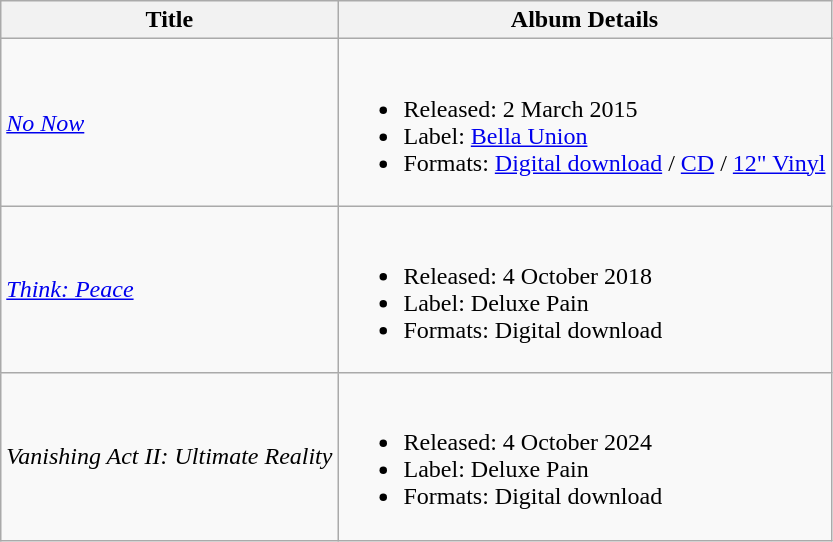<table class="wikitable">
<tr>
<th>Title</th>
<th>Album Details</th>
</tr>
<tr>
<td><em><a href='#'>No Now</a></em></td>
<td><br><ul><li>Released: 2 March 2015</li><li>Label: <a href='#'>Bella Union</a></li><li>Formats: <a href='#'>Digital download</a> / <a href='#'>CD</a> / <a href='#'>12" Vinyl</a></li></ul></td>
</tr>
<tr>
<td><em><a href='#'>Think: Peace</a></em></td>
<td><br><ul><li>Released: 4 October 2018</li><li>Label: Deluxe Pain</li><li>Formats: Digital download</li></ul></td>
</tr>
<tr>
<td><em>Vanishing Act II: Ultimate Reality</em></td>
<td><br><ul><li>Released: 4 October 2024</li><li>Label: Deluxe Pain</li><li>Formats: Digital download</li></ul></td>
</tr>
</table>
